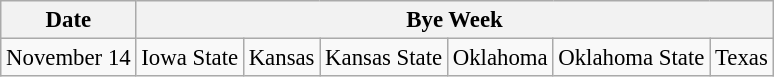<table class="wikitable" style="font-size:95%">
<tr>
<th>Date</th>
<th colspan="6">Bye Week</th>
</tr>
<tr>
<td>November 14</td>
<td>Iowa State</td>
<td>Kansas</td>
<td>Kansas State</td>
<td>Oklahoma</td>
<td>Oklahoma State</td>
<td>Texas</td>
</tr>
</table>
